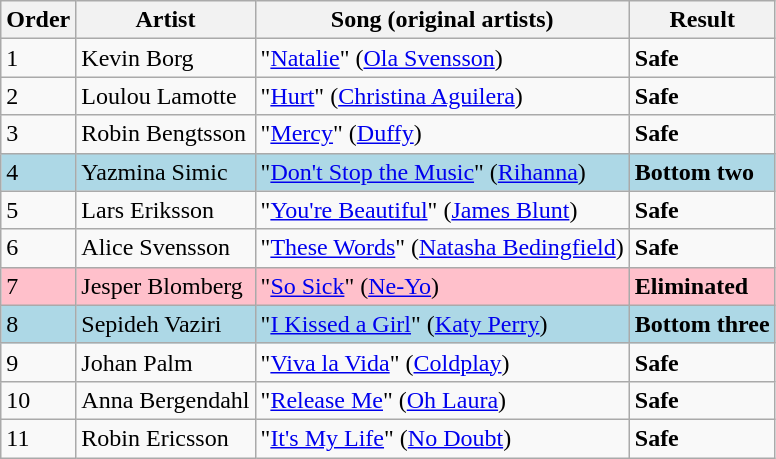<table class=wikitable>
<tr>
<th>Order</th>
<th>Artist</th>
<th>Song (original artists)</th>
<th>Result</th>
</tr>
<tr>
<td>1</td>
<td>Kevin Borg</td>
<td>"<a href='#'>Natalie</a>" (<a href='#'>Ola Svensson</a>)</td>
<td><strong>Safe</strong></td>
</tr>
<tr>
<td>2</td>
<td>Loulou Lamotte</td>
<td>"<a href='#'>Hurt</a>" (<a href='#'>Christina Aguilera</a>)</td>
<td><strong>Safe</strong></td>
</tr>
<tr>
<td>3</td>
<td>Robin Bengtsson</td>
<td>"<a href='#'>Mercy</a>" (<a href='#'>Duffy</a>)</td>
<td><strong>Safe</strong></td>
</tr>
<tr style="background:lightblue;">
<td>4</td>
<td>Yazmina Simic</td>
<td>"<a href='#'>Don't Stop the Music</a>" (<a href='#'>Rihanna</a>)</td>
<td><strong>Bottom two</strong></td>
</tr>
<tr>
<td>5</td>
<td>Lars Eriksson</td>
<td>"<a href='#'>You're Beautiful</a>" (<a href='#'>James Blunt</a>)</td>
<td><strong>Safe</strong></td>
</tr>
<tr>
<td>6</td>
<td>Alice Svensson</td>
<td>"<a href='#'>These Words</a>" (<a href='#'>Natasha Bedingfield</a>)</td>
<td><strong>Safe</strong></td>
</tr>
<tr style="background:pink;">
<td>7</td>
<td>Jesper Blomberg</td>
<td>"<a href='#'>So Sick</a>" (<a href='#'>Ne-Yo</a>)</td>
<td><strong>Eliminated</strong></td>
</tr>
<tr style="background:lightblue;">
<td>8</td>
<td>Sepideh Vaziri</td>
<td>"<a href='#'>I Kissed a Girl</a>" (<a href='#'>Katy Perry</a>)</td>
<td><strong>Bottom three</strong></td>
</tr>
<tr>
<td>9</td>
<td>Johan Palm</td>
<td>"<a href='#'>Viva la Vida</a>" (<a href='#'>Coldplay</a>)</td>
<td><strong>Safe</strong></td>
</tr>
<tr>
<td>10</td>
<td>Anna Bergendahl</td>
<td>"<a href='#'>Release Me</a>" (<a href='#'>Oh Laura</a>)</td>
<td><strong>Safe</strong></td>
</tr>
<tr>
<td>11</td>
<td>Robin Ericsson</td>
<td>"<a href='#'>It's My Life</a>" (<a href='#'>No Doubt</a>)</td>
<td><strong>Safe</strong></td>
</tr>
</table>
